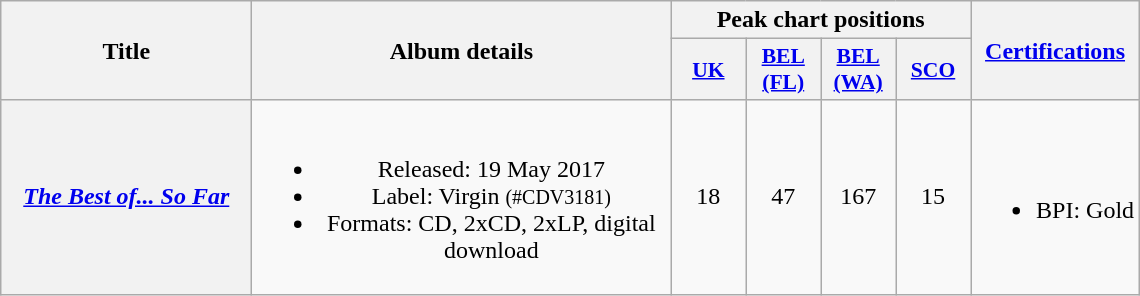<table class="wikitable plainrowheaders" style="text-align:center;">
<tr>
<th scope="col" rowspan="2" style="width:10em;">Title</th>
<th scope="col" rowspan="2" style="width:17em;">Album details</th>
<th scope="col" colspan="4">Peak chart positions</th>
<th scope="col" rowspan="2"><a href='#'>Certifications</a></th>
</tr>
<tr>
<th scope="col" style="width:3em;font-size:90%;"><a href='#'>UK</a><br></th>
<th scope="col" style="width:3em;font-size:90%;"><a href='#'>BEL<br>(FL)</a><br></th>
<th scope="col" style="width:3em;font-size:90%;"><a href='#'>BEL<br>(WA)</a><br></th>
<th scope="col" style="width:3em;font-size:90%;"><a href='#'>SCO</a><br></th>
</tr>
<tr>
<th scope="row"><em><a href='#'>The Best of... So Far</a></em></th>
<td><br><ul><li>Released: 19 May 2017</li><li>Label: Virgin <small>(#CDV3181)</small></li><li>Formats: CD, 2xCD, 2xLP, digital download</li></ul></td>
<td>18</td>
<td>47</td>
<td>167</td>
<td>15</td>
<td><br><ul><li>BPI: Gold</li></ul></td>
</tr>
</table>
